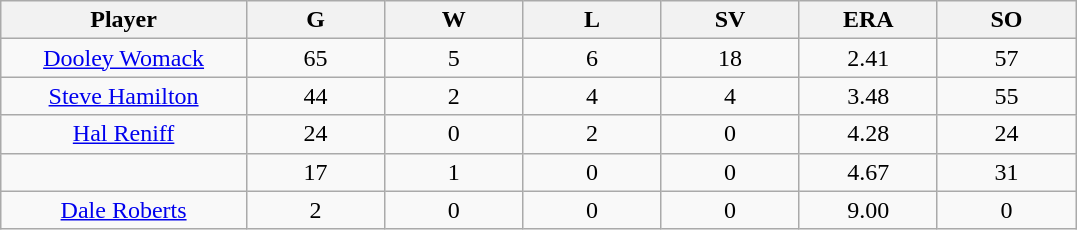<table class="wikitable sortable">
<tr>
<th bgcolor="#DDDDFF" width="16%">Player</th>
<th bgcolor="#DDDDFF" width="9%">G</th>
<th bgcolor="#DDDDFF" width="9%">W</th>
<th bgcolor="#DDDDFF" width="9%">L</th>
<th bgcolor="#DDDDFF" width="9%">SV</th>
<th bgcolor="#DDDDFF" width="9%">ERA</th>
<th bgcolor="#DDDDFF" width="9%">SO</th>
</tr>
<tr align="center">
<td><a href='#'>Dooley Womack</a></td>
<td>65</td>
<td>5</td>
<td>6</td>
<td>18</td>
<td>2.41</td>
<td>57</td>
</tr>
<tr align="center">
<td><a href='#'>Steve Hamilton</a></td>
<td>44</td>
<td>2</td>
<td>4</td>
<td>4</td>
<td>3.48</td>
<td>55</td>
</tr>
<tr align="center">
<td><a href='#'>Hal Reniff</a></td>
<td>24</td>
<td>0</td>
<td>2</td>
<td>0</td>
<td>4.28</td>
<td>24</td>
</tr>
<tr align="center">
<td></td>
<td>17</td>
<td>1</td>
<td>0</td>
<td>0</td>
<td>4.67</td>
<td>31</td>
</tr>
<tr align="center">
<td><a href='#'>Dale Roberts</a></td>
<td>2</td>
<td>0</td>
<td>0</td>
<td>0</td>
<td>9.00</td>
<td>0</td>
</tr>
</table>
